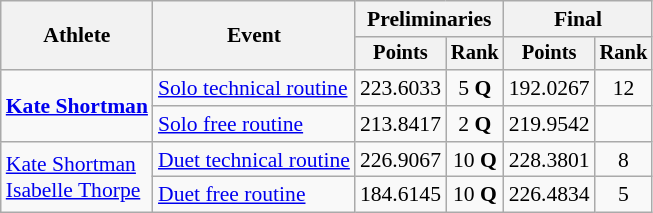<table class="wikitable" style="text-align:center; font-size:90%;">
<tr>
<th rowspan="2">Athlete</th>
<th rowspan="2">Event</th>
<th colspan="2">Preliminaries</th>
<th colspan="2">Final</th>
</tr>
<tr style="font-size:95%">
<th>Points</th>
<th>Rank</th>
<th>Points</th>
<th>Rank</th>
</tr>
<tr>
<td align=left rowspan=2><strong><a href='#'>Kate Shortman</a></strong></td>
<td align=left><a href='#'>Solo technical routine</a></td>
<td>223.6033</td>
<td>5 <strong>Q</strong></td>
<td>192.0267</td>
<td>12</td>
</tr>
<tr>
<td align=left><a href='#'>Solo free routine</a></td>
<td>213.8417</td>
<td>2 <strong>Q</strong></td>
<td>219.9542</td>
<td></td>
</tr>
<tr>
<td align=left rowspan=2><a href='#'>Kate Shortman</a><br> <a href='#'>Isabelle Thorpe</a></td>
<td align=left><a href='#'>Duet technical routine</a></td>
<td>226.9067</td>
<td>10 <strong>Q</strong></td>
<td>228.3801</td>
<td>8</td>
</tr>
<tr>
<td align=left><a href='#'>Duet free routine</a></td>
<td>184.6145</td>
<td>10 <strong>Q</strong></td>
<td>226.4834</td>
<td>5</td>
</tr>
</table>
